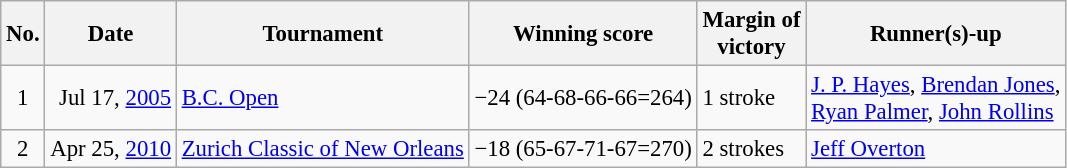<table class="wikitable" style="font-size:95%;">
<tr>
<th>No.</th>
<th>Date</th>
<th>Tournament</th>
<th>Winning score</th>
<th>Margin of<br>victory</th>
<th>Runner(s)-up</th>
</tr>
<tr>
<td align=center>1</td>
<td align=right>Jul 17, <a href='#'>2005</a></td>
<td><a href='#'>B.C. Open</a></td>
<td>−24 (64-68-66-66=264)</td>
<td>1 stroke</td>
<td> <a href='#'>J. P. Hayes</a>,  <a href='#'>Brendan Jones</a>,<br> <a href='#'>Ryan Palmer</a>,  <a href='#'>John Rollins</a></td>
</tr>
<tr>
<td align=center>2</td>
<td align=right>Apr 25, <a href='#'>2010</a></td>
<td><a href='#'>Zurich Classic of New Orleans</a></td>
<td>−18 (65-67-71-67=270)</td>
<td>2 strokes</td>
<td> <a href='#'>Jeff Overton</a></td>
</tr>
</table>
